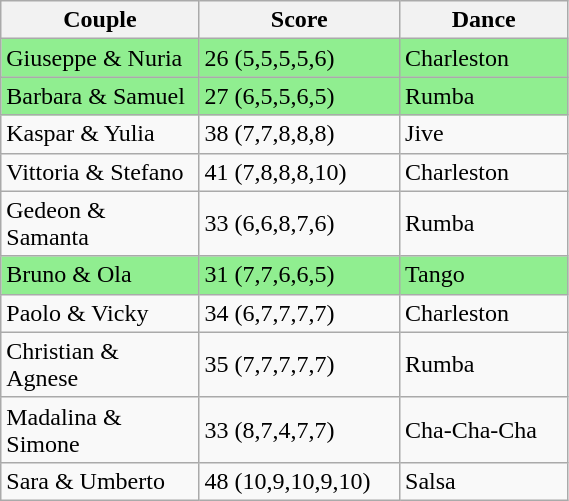<table class="wikitable" style="width:30%;">
<tr>
<th style="width:18%;">Couple</th>
<th style="width:10%;">Score</th>
<th style="width:10%;">Dance</th>
</tr>
<tr>
<td bgcolor="lightgreen">Giuseppe & Nuria</td>
<td bgcolor="lightgreen">26 (5,5,5,5,6)</td>
<td bgcolor="lightgreen">Charleston</td>
</tr>
<tr>
<td bgcolor="lightgreen">Barbara & Samuel</td>
<td bgcolor="lightgreen">27 (6,5,5,6,5)</td>
<td bgcolor="lightgreen">Rumba</td>
</tr>
<tr>
<td>Kaspar & Yulia</td>
<td>38 (7,7,8,8,8)</td>
<td>Jive</td>
</tr>
<tr>
<td>Vittoria & Stefano</td>
<td>41 (7,8,8,8,10)</td>
<td>Charleston</td>
</tr>
<tr>
<td>Gedeon & Samanta</td>
<td>33 (6,6,8,7,6)</td>
<td>Rumba</td>
</tr>
<tr>
<td bgcolor="lightgreen">Bruno & Ola</td>
<td bgcolor="lightgreen">31 (7,7,6,6,5)</td>
<td bgcolor="lightgreen">Tango</td>
</tr>
<tr>
<td>Paolo & Vicky</td>
<td>34 (6,7,7,7,7)</td>
<td>Charleston</td>
</tr>
<tr>
<td>Christian & Agnese</td>
<td>35 (7,7,7,7,7)</td>
<td>Rumba</td>
</tr>
<tr>
<td>Madalina & Simone</td>
<td>33 (8,7,4,7,7)</td>
<td>Cha-Cha-Cha</td>
</tr>
<tr>
<td>Sara & Umberto</td>
<td>48 (10,9,10,9,10)</td>
<td>Salsa</td>
</tr>
</table>
